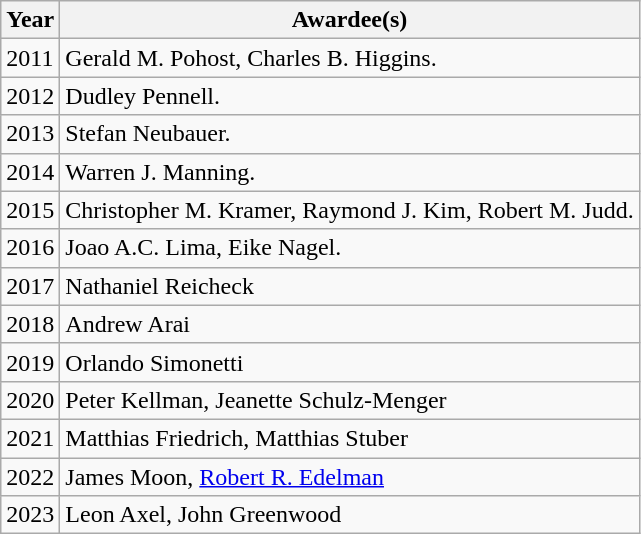<table class="wikitable">
<tr>
<th>Year</th>
<th>Awardee(s)</th>
</tr>
<tr>
<td>2011</td>
<td>Gerald M. Pohost, Charles B. Higgins.</td>
</tr>
<tr>
<td>2012</td>
<td>Dudley Pennell.</td>
</tr>
<tr>
<td>2013</td>
<td>Stefan Neubauer.</td>
</tr>
<tr>
<td>2014</td>
<td>Warren J. Manning.</td>
</tr>
<tr>
<td>2015</td>
<td>Christopher M. Kramer, Raymond J. Kim, Robert M. Judd.</td>
</tr>
<tr>
<td>2016</td>
<td>Joao A.C. Lima, Eike Nagel.</td>
</tr>
<tr>
<td>2017</td>
<td>Nathaniel Reicheck</td>
</tr>
<tr>
<td>2018</td>
<td>Andrew Arai</td>
</tr>
<tr>
<td>2019</td>
<td>Orlando Simonetti</td>
</tr>
<tr>
<td>2020</td>
<td>Peter Kellman, Jeanette Schulz-Menger </td>
</tr>
<tr>
<td>2021</td>
<td>Matthias Friedrich, Matthias Stuber </td>
</tr>
<tr>
<td>2022</td>
<td>James Moon, <a href='#'>Robert R. Edelman</a></td>
</tr>
<tr>
<td>2023</td>
<td>Leon Axel, John Greenwood</td>
</tr>
</table>
